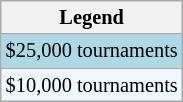<table class="wikitable" style="font-size:85%">
<tr>
<th>Legend</th>
</tr>
<tr style="background:lightblue;">
<td>$25,000 tournaments</td>
</tr>
<tr style="background:#f0f8ff;">
<td>$10,000 tournaments</td>
</tr>
</table>
